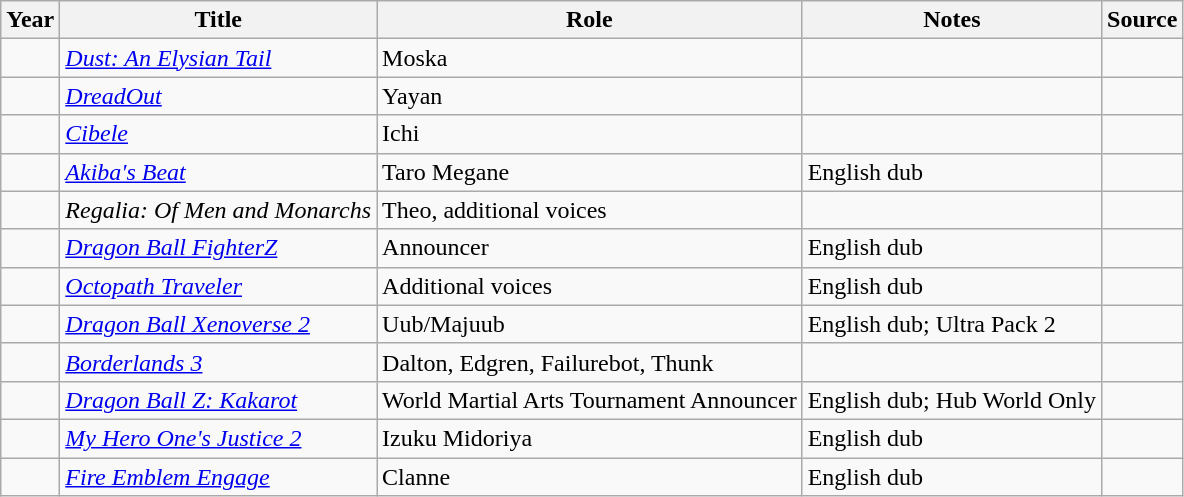<table class="wikitable sortable plainrowheaders">
<tr>
<th>Year</th>
<th>Title</th>
<th>Role</th>
<th class="unsortable">Notes</th>
<th class="unsortable">Source</th>
</tr>
<tr>
<td></td>
<td><em><a href='#'>Dust: An Elysian Tail</a></em></td>
<td>Moska</td>
<td></td>
<td></td>
</tr>
<tr>
<td></td>
<td><em><a href='#'>DreadOut</a></em></td>
<td>Yayan</td>
<td></td>
<td></td>
</tr>
<tr>
<td></td>
<td><em><a href='#'>Cibele</a></em></td>
<td>Ichi</td>
<td></td>
<td></td>
</tr>
<tr>
<td></td>
<td><em><a href='#'>Akiba's Beat</a></em></td>
<td>Taro Megane</td>
<td>English dub</td>
<td></td>
</tr>
<tr>
<td></td>
<td><em>Regalia: Of Men and Monarchs</em></td>
<td>Theo, additional voices</td>
<td></td>
<td></td>
</tr>
<tr>
<td></td>
<td><em><a href='#'>Dragon Ball FighterZ</a></em></td>
<td>Announcer</td>
<td>English dub</td>
<td></td>
</tr>
<tr>
<td></td>
<td><em><a href='#'>Octopath Traveler</a></em></td>
<td>Additional voices</td>
<td>English dub</td>
<td></td>
</tr>
<tr>
<td></td>
<td><em><a href='#'>Dragon Ball Xenoverse 2</a></em></td>
<td>Uub/Majuub</td>
<td>English dub; Ultra Pack 2</td>
</tr>
<tr>
<td></td>
<td><em><a href='#'>Borderlands 3</a></em></td>
<td>Dalton, Edgren, Failurebot, Thunk</td>
<td></td>
<td></td>
</tr>
<tr>
<td></td>
<td><em><a href='#'>Dragon Ball Z: Kakarot</a></em></td>
<td>World Martial Arts Tournament Announcer</td>
<td>English dub; Hub World Only</td>
<td></td>
</tr>
<tr>
<td></td>
<td><em><a href='#'>My Hero One's Justice 2</a></em></td>
<td>Izuku Midoriya</td>
<td>English dub</td>
<td></td>
</tr>
<tr>
<td></td>
<td><em><a href='#'>Fire Emblem Engage</a></em></td>
<td>Clanne</td>
<td>English dub</td>
<td></td>
</tr>
</table>
